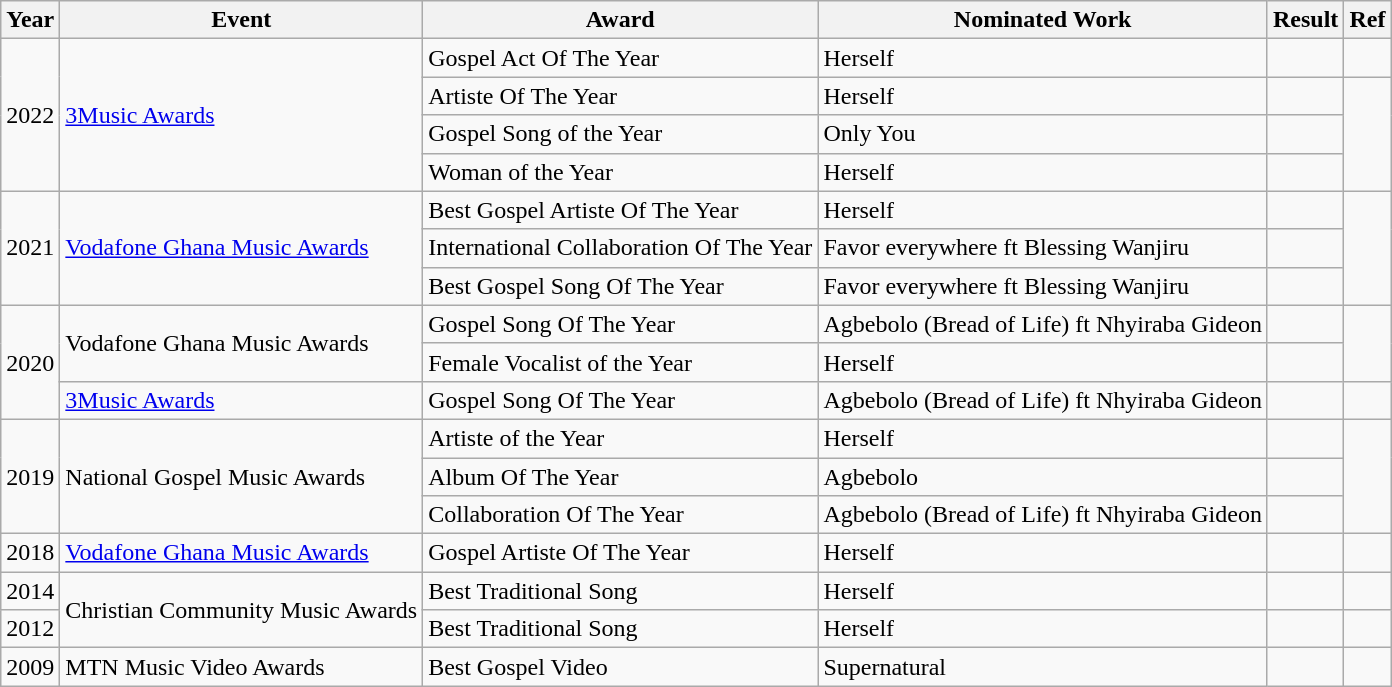<table class="wikitable">
<tr>
<th>Year</th>
<th>Event</th>
<th>Award</th>
<th>Nominated Work</th>
<th>Result</th>
<th>Ref</th>
</tr>
<tr>
<td rowspan="4">2022</td>
<td rowspan="4"><a href='#'>3Music Awards</a></td>
<td>Gospel Act Of The Year</td>
<td>Herself</td>
<td></td>
<td></td>
</tr>
<tr>
<td>Artiste Of The Year</td>
<td>Herself</td>
<td></td>
<td rowspan="3"></td>
</tr>
<tr>
<td>Gospel Song of the Year</td>
<td>Only You</td>
<td></td>
</tr>
<tr>
<td>Woman of the Year</td>
<td>Herself</td>
<td></td>
</tr>
<tr>
<td rowspan="3">2021</td>
<td rowspan="3"><a href='#'>Vodafone Ghana Music Awards</a></td>
<td>Best Gospel Artiste Of The Year</td>
<td>Herself</td>
<td></td>
<td rowspan="3"></td>
</tr>
<tr>
<td>International Collaboration Of The Year</td>
<td>Favor everywhere ft Blessing Wanjiru</td>
<td></td>
</tr>
<tr>
<td>Best Gospel Song Of The Year</td>
<td>Favor everywhere ft Blessing Wanjiru</td>
<td></td>
</tr>
<tr>
<td rowspan="3">2020</td>
<td rowspan="2">Vodafone Ghana Music Awards</td>
<td>Gospel Song Of The Year</td>
<td>Agbebolo (Bread of Life) ft Nhyiraba Gideon</td>
<td></td>
<td rowspan="2"></td>
</tr>
<tr>
<td>Female Vocalist of the Year</td>
<td>Herself</td>
<td></td>
</tr>
<tr>
<td><a href='#'>3Music Awards</a></td>
<td>Gospel Song Of The Year</td>
<td>Agbebolo (Bread of Life) ft Nhyiraba Gideon</td>
<td></td>
<td></td>
</tr>
<tr>
<td rowspan="3">2019</td>
<td rowspan="3">National Gospel Music Awards</td>
<td>Artiste of the Year</td>
<td>Herself</td>
<td></td>
<td rowspan="3"></td>
</tr>
<tr>
<td>Album Of The Year</td>
<td>Agbebolo</td>
<td></td>
</tr>
<tr>
<td>Collaboration Of The Year</td>
<td>Agbebolo (Bread of Life) ft Nhyiraba Gideon</td>
<td></td>
</tr>
<tr>
<td>2018</td>
<td><a href='#'>Vodafone Ghana Music Awards</a></td>
<td>Gospel Artiste Of The Year</td>
<td>Herself</td>
<td></td>
<td></td>
</tr>
<tr>
<td>2014</td>
<td rowspan="2">Christian Community Music Awards</td>
<td>Best Traditional Song</td>
<td>Herself</td>
<td></td>
<td></td>
</tr>
<tr>
<td>2012</td>
<td>Best Traditional Song</td>
<td>Herself</td>
<td></td>
<td></td>
</tr>
<tr>
<td>2009</td>
<td>MTN Music Video Awards</td>
<td>Best Gospel Video</td>
<td>Supernatural</td>
<td></td>
<td></td>
</tr>
</table>
